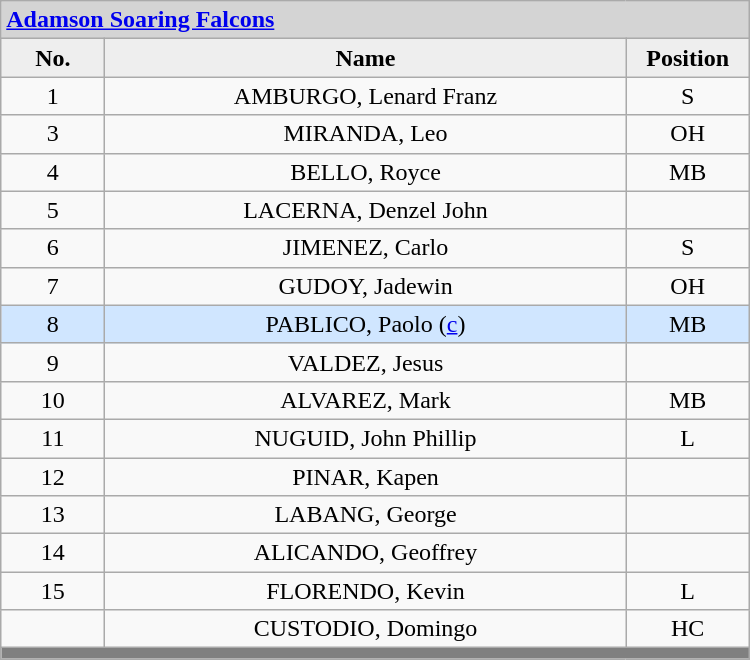<table class='wikitable mw-collapsible mw-collapsed' style="text-align: center; width: 500px; border: none">
<tr>
<th style="background:#D4D4D4; text-align:left;" colspan=3><a href='#'>Adamson Soaring Falcons</a></th>
</tr>
<tr style="background:#EEEEEE; font-weight:bold;">
<td width=10%>No.</td>
<td width=50%>Name</td>
<td width=10%>Position</td>
</tr>
<tr>
<td>1</td>
<td>AMBURGO, Lenard Franz</td>
<td>S</td>
</tr>
<tr>
<td>3</td>
<td>MIRANDA, Leo</td>
<td>OH</td>
</tr>
<tr>
<td>4</td>
<td>BELLO, Royce</td>
<td>MB</td>
</tr>
<tr>
<td>5</td>
<td>LACERNA, Denzel John</td>
<td></td>
</tr>
<tr>
<td>6</td>
<td>JIMENEZ, Carlo</td>
<td>S</td>
</tr>
<tr>
<td>7</td>
<td>GUDOY, Jadewin</td>
<td>OH</td>
</tr>
<tr bgcolor=#D0E6FF>
<td>8</td>
<td>PABLICO, Paolo  (<a href='#'>c</a>)</td>
<td>MB</td>
</tr>
<tr>
<td>9</td>
<td>VALDEZ, Jesus</td>
<td></td>
</tr>
<tr>
<td>10</td>
<td>ALVAREZ, Mark</td>
<td>MB</td>
</tr>
<tr>
<td>11</td>
<td>NUGUID, John Phillip</td>
<td>L</td>
</tr>
<tr>
<td>12</td>
<td>PINAR, Kapen</td>
<td></td>
</tr>
<tr>
<td>13</td>
<td>LABANG, George</td>
<td></td>
</tr>
<tr>
<td>14</td>
<td>ALICANDO, Geoffrey</td>
<td></td>
</tr>
<tr>
<td>15</td>
<td>FLORENDO, Kevin</td>
<td>L</td>
</tr>
<tr>
<td></td>
<td>CUSTODIO, Domingo</td>
<td>HC</td>
</tr>
<tr>
<th style='background: grey;' colspan=3></th>
</tr>
</table>
